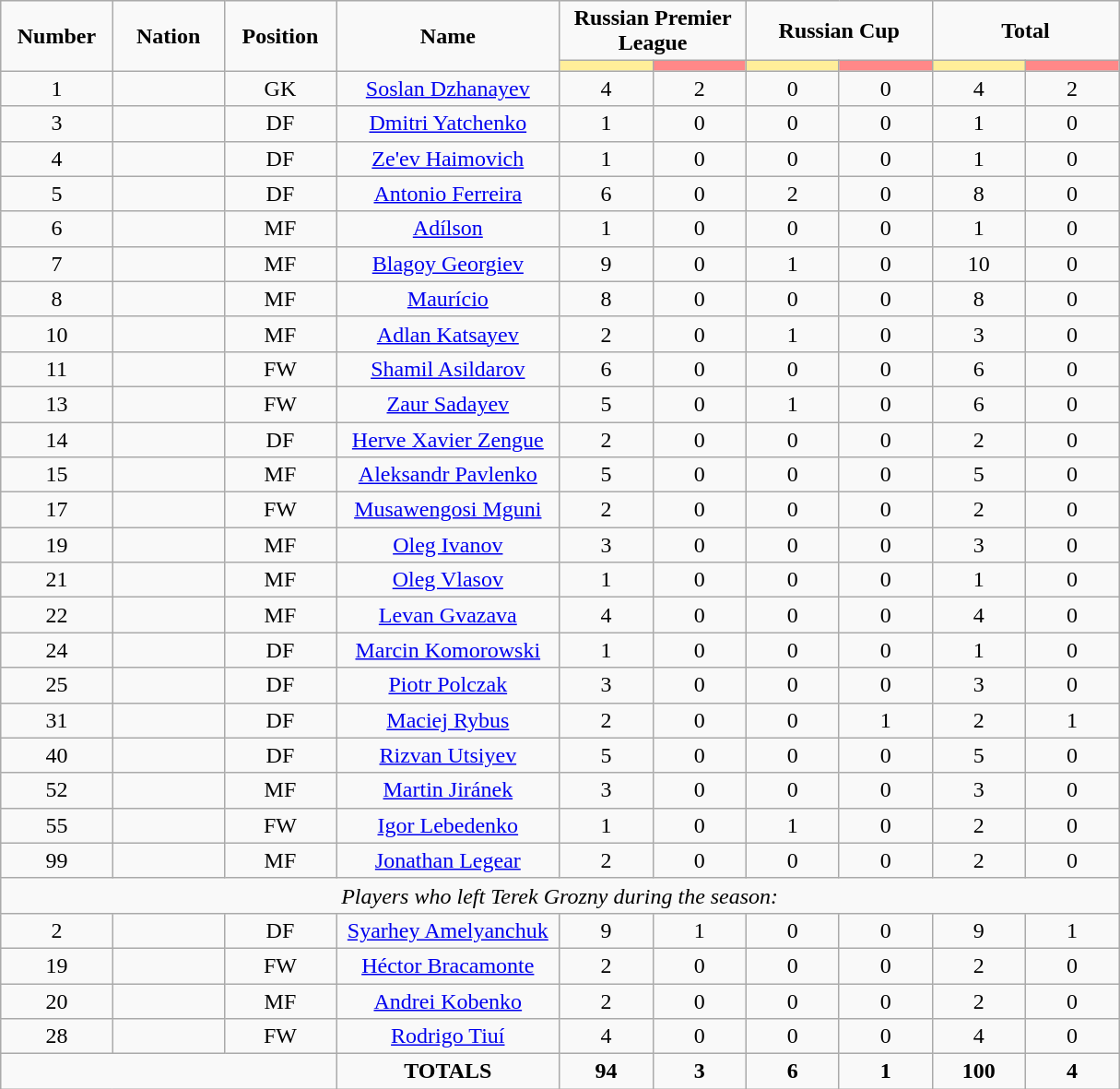<table class="wikitable" style="font-size: 100%; text-align: center;">
<tr>
<td rowspan="2" width="10%" align="center"><strong>Number</strong></td>
<td rowspan="2" width="10%" align="center"><strong>Nation</strong></td>
<td rowspan="2" width="10%" align="center"><strong>Position</strong></td>
<td rowspan="2" width="20%" align="center"><strong>Name</strong></td>
<td colspan="2" align="center"><strong>Russian Premier League</strong></td>
<td colspan="2" align="center"><strong>Russian Cup</strong></td>
<td colspan="2" align="center"><strong>Total</strong></td>
</tr>
<tr>
<th width=60 style="background: #FFEE99"></th>
<th width=60 style="background: #FF8888"></th>
<th width=60 style="background: #FFEE99"></th>
<th width=60 style="background: #FF8888"></th>
<th width=60 style="background: #FFEE99"></th>
<th width=60 style="background: #FF8888"></th>
</tr>
<tr>
<td>1</td>
<td></td>
<td>GK</td>
<td><a href='#'>Soslan Dzhanayev</a></td>
<td>4</td>
<td>2</td>
<td>0</td>
<td>0</td>
<td>4</td>
<td>2</td>
</tr>
<tr>
<td>3</td>
<td></td>
<td>DF</td>
<td><a href='#'>Dmitri Yatchenko</a></td>
<td>1</td>
<td>0</td>
<td>0</td>
<td>0</td>
<td>1</td>
<td>0</td>
</tr>
<tr>
<td>4</td>
<td></td>
<td>DF</td>
<td><a href='#'>Ze'ev Haimovich</a></td>
<td>1</td>
<td>0</td>
<td>0</td>
<td>0</td>
<td>1</td>
<td>0</td>
</tr>
<tr>
<td>5</td>
<td></td>
<td>DF</td>
<td><a href='#'>Antonio Ferreira</a></td>
<td>6</td>
<td>0</td>
<td>2</td>
<td>0</td>
<td>8</td>
<td>0</td>
</tr>
<tr>
<td>6</td>
<td></td>
<td>MF</td>
<td><a href='#'>Adílson</a></td>
<td>1</td>
<td>0</td>
<td>0</td>
<td>0</td>
<td>1</td>
<td>0</td>
</tr>
<tr>
<td>7</td>
<td></td>
<td>MF</td>
<td><a href='#'>Blagoy Georgiev</a></td>
<td>9</td>
<td>0</td>
<td>1</td>
<td>0</td>
<td>10</td>
<td>0</td>
</tr>
<tr>
<td>8</td>
<td></td>
<td>MF</td>
<td><a href='#'>Maurício</a></td>
<td>8</td>
<td>0</td>
<td>0</td>
<td>0</td>
<td>8</td>
<td>0</td>
</tr>
<tr>
<td>10</td>
<td></td>
<td>MF</td>
<td><a href='#'>Adlan Katsayev</a></td>
<td>2</td>
<td>0</td>
<td>1</td>
<td>0</td>
<td>3</td>
<td>0</td>
</tr>
<tr>
<td>11</td>
<td></td>
<td>FW</td>
<td><a href='#'>Shamil Asildarov</a></td>
<td>6</td>
<td>0</td>
<td>0</td>
<td>0</td>
<td>6</td>
<td>0</td>
</tr>
<tr>
<td>13</td>
<td></td>
<td>FW</td>
<td><a href='#'>Zaur Sadayev</a></td>
<td>5</td>
<td>0</td>
<td>1</td>
<td>0</td>
<td>6</td>
<td>0</td>
</tr>
<tr>
<td>14</td>
<td></td>
<td>DF</td>
<td><a href='#'>Herve Xavier Zengue</a></td>
<td>2</td>
<td>0</td>
<td>0</td>
<td>0</td>
<td>2</td>
<td>0</td>
</tr>
<tr>
<td>15</td>
<td></td>
<td>MF</td>
<td><a href='#'>Aleksandr Pavlenko</a></td>
<td>5</td>
<td>0</td>
<td>0</td>
<td>0</td>
<td>5</td>
<td>0</td>
</tr>
<tr>
<td>17</td>
<td></td>
<td>FW</td>
<td><a href='#'>Musawengosi Mguni</a></td>
<td>2</td>
<td>0</td>
<td>0</td>
<td>0</td>
<td>2</td>
<td>0</td>
</tr>
<tr>
<td>19</td>
<td></td>
<td>MF</td>
<td><a href='#'>Oleg Ivanov</a></td>
<td>3</td>
<td>0</td>
<td>0</td>
<td>0</td>
<td>3</td>
<td>0</td>
</tr>
<tr>
<td>21</td>
<td></td>
<td>MF</td>
<td><a href='#'>Oleg Vlasov</a></td>
<td>1</td>
<td>0</td>
<td>0</td>
<td>0</td>
<td>1</td>
<td>0</td>
</tr>
<tr>
<td>22</td>
<td></td>
<td>MF</td>
<td><a href='#'>Levan Gvazava</a></td>
<td>4</td>
<td>0</td>
<td>0</td>
<td>0</td>
<td>4</td>
<td>0</td>
</tr>
<tr>
<td>24</td>
<td></td>
<td>DF</td>
<td><a href='#'>Marcin Komorowski</a></td>
<td>1</td>
<td>0</td>
<td>0</td>
<td>0</td>
<td>1</td>
<td>0</td>
</tr>
<tr>
<td>25</td>
<td></td>
<td>DF</td>
<td><a href='#'>Piotr Polczak</a></td>
<td>3</td>
<td>0</td>
<td>0</td>
<td>0</td>
<td>3</td>
<td>0</td>
</tr>
<tr>
<td>31</td>
<td></td>
<td>DF</td>
<td><a href='#'>Maciej Rybus</a></td>
<td>2</td>
<td>0</td>
<td>0</td>
<td>1</td>
<td>2</td>
<td>1</td>
</tr>
<tr>
<td>40</td>
<td></td>
<td>DF</td>
<td><a href='#'>Rizvan Utsiyev</a></td>
<td>5</td>
<td>0</td>
<td>0</td>
<td>0</td>
<td>5</td>
<td>0</td>
</tr>
<tr>
<td>52</td>
<td></td>
<td>MF</td>
<td><a href='#'>Martin Jiránek</a></td>
<td>3</td>
<td>0</td>
<td>0</td>
<td>0</td>
<td>3</td>
<td>0</td>
</tr>
<tr>
<td>55</td>
<td></td>
<td>FW</td>
<td><a href='#'>Igor Lebedenko</a></td>
<td>1</td>
<td>0</td>
<td>1</td>
<td>0</td>
<td>2</td>
<td>0</td>
</tr>
<tr>
<td>99</td>
<td></td>
<td>MF</td>
<td><a href='#'>Jonathan Legear</a></td>
<td>2</td>
<td>0</td>
<td>0</td>
<td>0</td>
<td>2</td>
<td>0</td>
</tr>
<tr>
<td colspan="14"><em>Players who left Terek Grozny during the season:</em></td>
</tr>
<tr>
<td>2</td>
<td></td>
<td>DF</td>
<td><a href='#'>Syarhey Amelyanchuk</a></td>
<td>9</td>
<td>1</td>
<td>0</td>
<td>0</td>
<td>9</td>
<td>1</td>
</tr>
<tr>
<td>19</td>
<td></td>
<td>FW</td>
<td><a href='#'>Héctor Bracamonte</a></td>
<td>2</td>
<td>0</td>
<td>0</td>
<td>0</td>
<td>2</td>
<td>0</td>
</tr>
<tr>
<td>20</td>
<td></td>
<td>MF</td>
<td><a href='#'>Andrei Kobenko</a></td>
<td>2</td>
<td>0</td>
<td>0</td>
<td>0</td>
<td>2</td>
<td>0</td>
</tr>
<tr>
<td>28</td>
<td></td>
<td>FW</td>
<td><a href='#'>Rodrigo Tiuí</a></td>
<td>4</td>
<td>0</td>
<td>0</td>
<td>0</td>
<td>4</td>
<td>0</td>
</tr>
<tr>
<td colspan="3"></td>
<td><strong>TOTALS</strong></td>
<td><strong>94</strong></td>
<td><strong>3</strong></td>
<td><strong>6</strong></td>
<td><strong>1</strong></td>
<td><strong>100</strong></td>
<td><strong>4</strong></td>
</tr>
</table>
